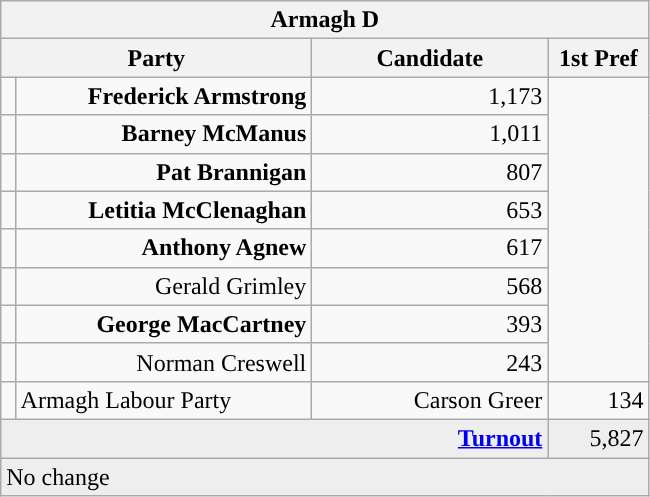<table class="wikitable">
<tr>
<th colspan="4" align="center">Armagh D</th>
</tr>
<tr>
<th colspan="2" align="center" width=200>Party</th>
<th width=150>Candidate</th>
<th width=60>1st Pref</th>
</tr>
<tr>
<td></td>
<td align="right"><strong>Frederick Armstrong</strong></td>
<td align="right">1,173</td>
</tr>
<tr>
<td></td>
<td align="right"><strong>Barney McManus</strong></td>
<td align="right">1,011</td>
</tr>
<tr>
<td></td>
<td align="right"><strong>Pat Brannigan</strong></td>
<td align="right">807</td>
</tr>
<tr>
<td></td>
<td align="right"><strong>Letitia McClenaghan</strong></td>
<td align="right">653</td>
</tr>
<tr>
<td></td>
<td align="right"><strong>Anthony Agnew</strong></td>
<td align="right">617</td>
</tr>
<tr>
<td></td>
<td align="right">Gerald Grimley</td>
<td align="right">568</td>
</tr>
<tr>
<td></td>
<td align="right"><strong>George MacCartney</strong></td>
<td align="right">393</td>
</tr>
<tr>
<td></td>
<td align="right">Norman Creswell</td>
<td align="right">243</td>
</tr>
<tr>
<td style="background-color: "></td>
<td>Armagh Labour Party</td>
<td align="right">Carson Greer</td>
<td align="right">134</td>
</tr>
<tr bgcolor="EEEEEE">
<td colspan=3 align="right"><strong><a href='#'>Turnout</a></strong></td>
<td align="right">5,827</td>
</tr>
<tr>
<td colspan=4 bgcolor="EEEEEE">No change</td>
</tr>
</table>
